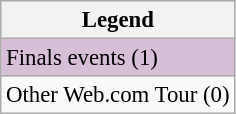<table class="wikitable" style="font-size:95%;">
<tr>
<th>Legend</th>
</tr>
<tr style="background:#D8BFD8;">
<td>Finals events (1)</td>
</tr>
<tr>
<td>Other Web.com Tour (0)</td>
</tr>
</table>
